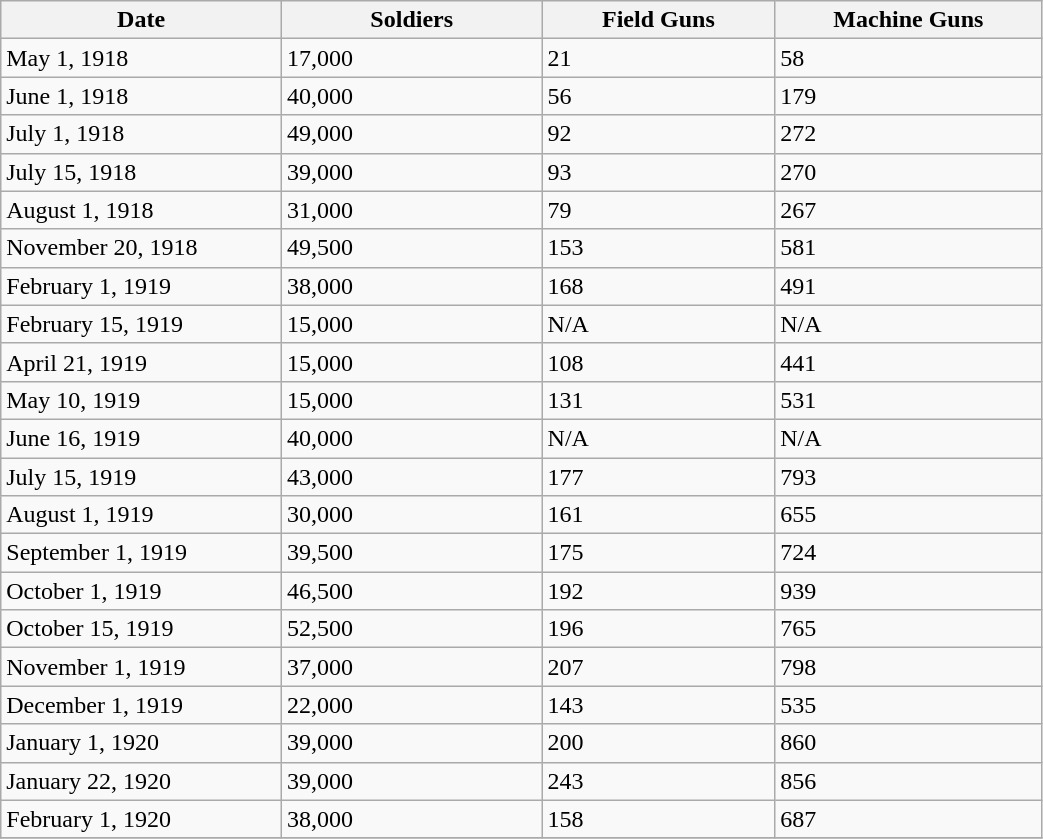<table class=wikitable border="0" width="55%">
<tr>
<th width="5%">Date</th>
<th width="5%">Soldiers</th>
<th width="5%">Field Guns</th>
<th width="5%">Machine Guns</th>
</tr>
<tr>
<td>May 1, 1918</td>
<td>17,000</td>
<td>21</td>
<td>58</td>
</tr>
<tr>
<td>June 1, 1918</td>
<td>40,000</td>
<td>56</td>
<td>179</td>
</tr>
<tr>
<td>July 1, 1918</td>
<td>49,000</td>
<td>92</td>
<td>272</td>
</tr>
<tr>
<td>July 15, 1918</td>
<td>39,000</td>
<td>93</td>
<td>270</td>
</tr>
<tr>
<td>August 1, 1918</td>
<td>31,000</td>
<td>79</td>
<td>267</td>
</tr>
<tr>
<td>November 20, 1918</td>
<td>49,500</td>
<td>153</td>
<td>581</td>
</tr>
<tr>
<td>February 1, 1919</td>
<td>38,000</td>
<td>168</td>
<td>491</td>
</tr>
<tr>
<td>February 15, 1919</td>
<td>15,000</td>
<td>N/A</td>
<td>N/A</td>
</tr>
<tr>
<td>April 21, 1919</td>
<td>15,000</td>
<td>108</td>
<td>441</td>
</tr>
<tr>
<td>May 10, 1919</td>
<td>15,000</td>
<td>131</td>
<td>531</td>
</tr>
<tr>
<td>June 16, 1919</td>
<td>40,000</td>
<td>N/A</td>
<td>N/A</td>
</tr>
<tr>
<td>July 15, 1919</td>
<td>43,000</td>
<td>177</td>
<td>793</td>
</tr>
<tr>
<td>August 1, 1919</td>
<td>30,000</td>
<td>161</td>
<td>655</td>
</tr>
<tr>
<td>September 1, 1919</td>
<td>39,500</td>
<td>175</td>
<td>724</td>
</tr>
<tr>
<td>October 1, 1919</td>
<td>46,500</td>
<td>192</td>
<td>939</td>
</tr>
<tr>
<td>October 15, 1919</td>
<td>52,500</td>
<td>196</td>
<td>765</td>
</tr>
<tr>
<td>November 1, 1919</td>
<td>37,000</td>
<td>207</td>
<td>798</td>
</tr>
<tr>
<td>December 1, 1919</td>
<td>22,000</td>
<td>143</td>
<td>535</td>
</tr>
<tr>
<td>January 1, 1920</td>
<td>39,000</td>
<td>200</td>
<td>860</td>
</tr>
<tr>
<td>January 22, 1920</td>
<td>39,000</td>
<td>243</td>
<td>856</td>
</tr>
<tr>
<td>February 1, 1920</td>
<td>38,000</td>
<td>158</td>
<td>687</td>
</tr>
<tr>
</tr>
</table>
